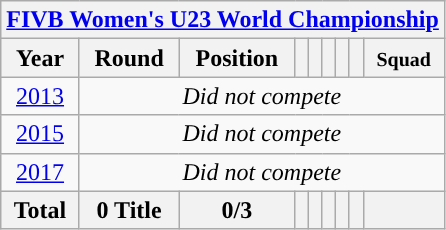<table class="wikitable" style="text-align: center;">
<tr>
<th colspan=9><a href='#'>FIVB Women's U23 World Championship</a></th>
</tr>
<tr>
<th>Year</th>
<th>Round</th>
<th>Position</th>
<th></th>
<th></th>
<th></th>
<th></th>
<th></th>
<th><small>Squad</small></th>
</tr>
<tr>
<td> <a href='#'>2013</a></td>
<td colspan="8" rowspan=1><em>Did not compete</em></td>
</tr>
<tr style="background:">
<td> <a href='#'>2015</a></td>
<td colspan="8" rowspan=1><em>Did not compete</em></td>
</tr>
<tr style="background:">
<td> <a href='#'>2017</a></td>
<td colspan="8" rowspan=1><em>Did not compete</em></td>
</tr>
<tr style="background:">
<th>Total</th>
<th>0 Title</th>
<th>0/3</th>
<th></th>
<th></th>
<th></th>
<th></th>
<th></th>
<th></th>
</tr>
</table>
